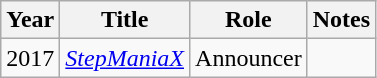<table class="wikitable">
<tr>
<th>Year</th>
<th>Title</th>
<th>Role</th>
<th>Notes</th>
</tr>
<tr>
<td>2017</td>
<td><em><a href='#'>StepManiaX</a></em></td>
<td>Announcer</td>
<td></td>
</tr>
</table>
